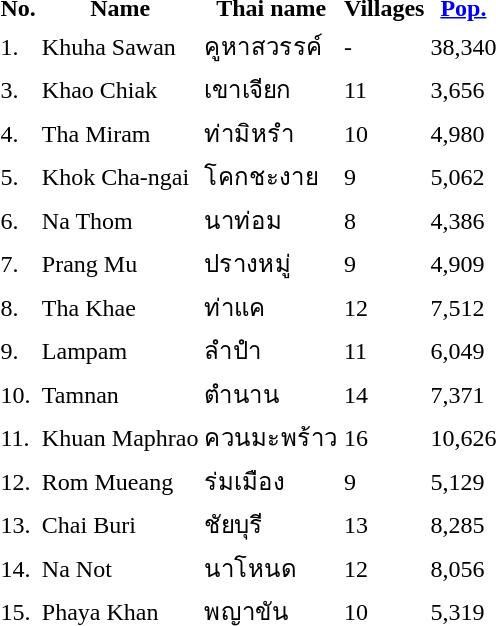<table>
<tr>
<th>No.</th>
<th>Name</th>
<th>Thai name</th>
<th>Villages</th>
<th><a href='#'>Pop.</a></th>
</tr>
<tr>
<td>1.</td>
<td>Khuha Sawan</td>
<td>คูหาสวรรค์</td>
<td>-</td>
<td>38,340</td>
<td></td>
</tr>
<tr>
<td>3.</td>
<td>Khao Chiak</td>
<td>เขาเจียก</td>
<td>11</td>
<td>3,656</td>
<td></td>
</tr>
<tr>
<td>4.</td>
<td>Tha Miram</td>
<td>ท่ามิหรำ</td>
<td>10</td>
<td>4,980</td>
<td></td>
</tr>
<tr>
<td>5.</td>
<td>Khok Cha-ngai</td>
<td>โคกชะงาย</td>
<td>9</td>
<td>5,062</td>
<td></td>
</tr>
<tr>
<td>6.</td>
<td>Na Thom</td>
<td>นาท่อม</td>
<td>8</td>
<td>4,386</td>
<td></td>
</tr>
<tr>
<td>7.</td>
<td>Prang Mu</td>
<td>ปรางหมู่</td>
<td>9</td>
<td>4,909</td>
<td></td>
</tr>
<tr>
<td>8.</td>
<td>Tha Khae</td>
<td>ท่าแค</td>
<td>12</td>
<td>7,512</td>
<td></td>
</tr>
<tr>
<td>9.</td>
<td>Lampam</td>
<td>ลำปำ</td>
<td>11</td>
<td>6,049</td>
<td></td>
</tr>
<tr>
<td>10.</td>
<td>Tamnan</td>
<td>ตำนาน</td>
<td>14</td>
<td>7,371</td>
<td></td>
</tr>
<tr>
<td>11.</td>
<td>Khuan Maphrao</td>
<td>ควนมะพร้าว</td>
<td>16</td>
<td>10,626</td>
<td></td>
</tr>
<tr>
<td>12.</td>
<td>Rom Mueang</td>
<td>ร่มเมือง</td>
<td>9</td>
<td>5,129</td>
<td></td>
</tr>
<tr>
<td>13.</td>
<td>Chai Buri</td>
<td>ชัยบุรี</td>
<td>13</td>
<td>8,285</td>
<td></td>
</tr>
<tr>
<td>14.</td>
<td>Na Not</td>
<td>นาโหนด</td>
<td>12</td>
<td>8,056</td>
<td></td>
</tr>
<tr>
<td>15.</td>
<td>Phaya Khan</td>
<td>พญาขัน</td>
<td>10</td>
<td>5,319</td>
<td></td>
</tr>
</table>
